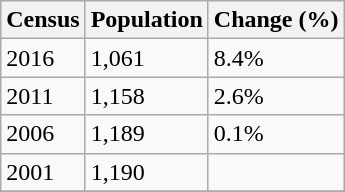<table class="wikitable">
<tr>
<th>Census</th>
<th>Population</th>
<th>Change (%)</th>
</tr>
<tr>
<td>2016</td>
<td>1,061</td>
<td>8.4%</td>
</tr>
<tr>
<td>2011</td>
<td>1,158</td>
<td>2.6%</td>
</tr>
<tr>
<td>2006</td>
<td>1,189</td>
<td>0.1%</td>
</tr>
<tr>
<td>2001</td>
<td>1,190</td>
<td></td>
</tr>
<tr>
</tr>
</table>
